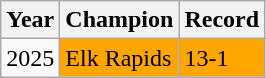<table class=wikitable>
<tr>
<th>Year</th>
<th>Champion</th>
<th>Record</th>
</tr>
<tr>
<td>2025</td>
<td !align=center style="background:orange;color:black">Elk Rapids</td>
<td !align=center style="background:orange;color:black">13-1</td>
</tr>
</table>
